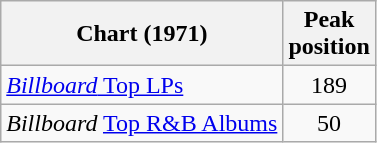<table class="wikitable">
<tr>
<th>Chart (1971)</th>
<th>Peak<br>position</th>
</tr>
<tr>
<td><a href='#'><em>Billboard</em> Top LPs</a></td>
<td align="center">189</td>
</tr>
<tr>
<td><em>Billboard</em> <a href='#'>Top R&B Albums</a></td>
<td align="center">50</td>
</tr>
</table>
